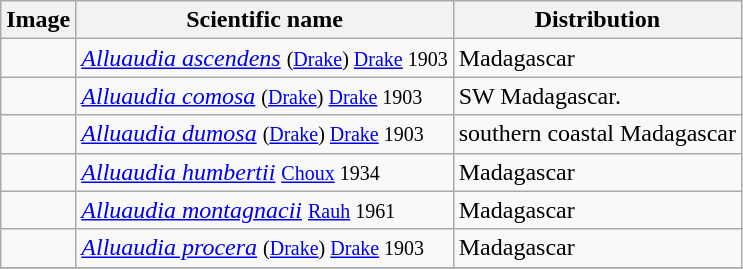<table class="wikitable">
<tr>
<th>Image</th>
<th>Scientific name</th>
<th>Distribution</th>
</tr>
<tr>
<td></td>
<td><em><a href='#'>Alluaudia ascendens</a></em> <small>(<a href='#'>Drake</a>) <a href='#'>Drake</a> 1903</small></td>
<td>Madagascar</td>
</tr>
<tr>
<td></td>
<td><em><a href='#'>Alluaudia comosa</a></em> <small>(<a href='#'>Drake</a>) <a href='#'>Drake</a> 1903</small></td>
<td>SW Madagascar.</td>
</tr>
<tr>
<td></td>
<td><em><a href='#'>Alluaudia dumosa</a></em> <small>(<a href='#'>Drake</a>) <a href='#'>Drake</a> 1903</small></td>
<td>southern coastal Madagascar</td>
</tr>
<tr>
<td></td>
<td><em><a href='#'>Alluaudia humbertii</a></em> <small><a href='#'>Choux</a> 1934</small></td>
<td>Madagascar</td>
</tr>
<tr>
<td></td>
<td><em><a href='#'>Alluaudia montagnacii</a></em> <small><a href='#'>Rauh</a> 1961</small></td>
<td>Madagascar</td>
</tr>
<tr>
<td></td>
<td><em><a href='#'>Alluaudia procera</a></em> <small>(<a href='#'>Drake</a>) <a href='#'>Drake</a> 1903</small></td>
<td>Madagascar</td>
</tr>
<tr>
</tr>
</table>
